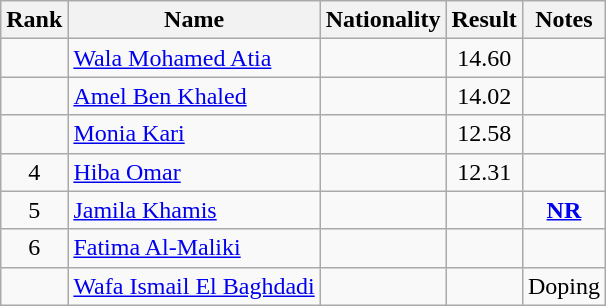<table class="wikitable sortable" style="text-align:center">
<tr>
<th>Rank</th>
<th>Name</th>
<th>Nationality</th>
<th>Result</th>
<th>Notes</th>
</tr>
<tr>
<td></td>
<td align=left><a href='#'>Wala Mohamed Atia</a></td>
<td align=left></td>
<td>14.60</td>
<td></td>
</tr>
<tr>
<td></td>
<td align=left><a href='#'>Amel Ben Khaled</a></td>
<td align=left></td>
<td>14.02</td>
<td></td>
</tr>
<tr>
<td></td>
<td align=left><a href='#'>Monia Kari</a></td>
<td align=left></td>
<td>12.58</td>
<td></td>
</tr>
<tr>
<td>4</td>
<td align=left><a href='#'>Hiba Omar</a></td>
<td align=left></td>
<td>12.31</td>
<td></td>
</tr>
<tr>
<td>5</td>
<td align=left><a href='#'>Jamila Khamis</a></td>
<td align=left></td>
<td></td>
<td><strong><a href='#'>NR</a></strong></td>
</tr>
<tr>
<td>6</td>
<td align=left><a href='#'>Fatima Al-Maliki</a></td>
<td align=left></td>
<td></td>
<td></td>
</tr>
<tr>
<td></td>
<td align=left><a href='#'>Wafa Ismail El Baghdadi</a></td>
<td align=left></td>
<td></td>
<td>Doping </td>
</tr>
</table>
